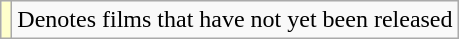<table class="wikitable">
<tr>
<td style="background:#ffc;"></td>
<td>Denotes films that have not yet been released</td>
</tr>
</table>
